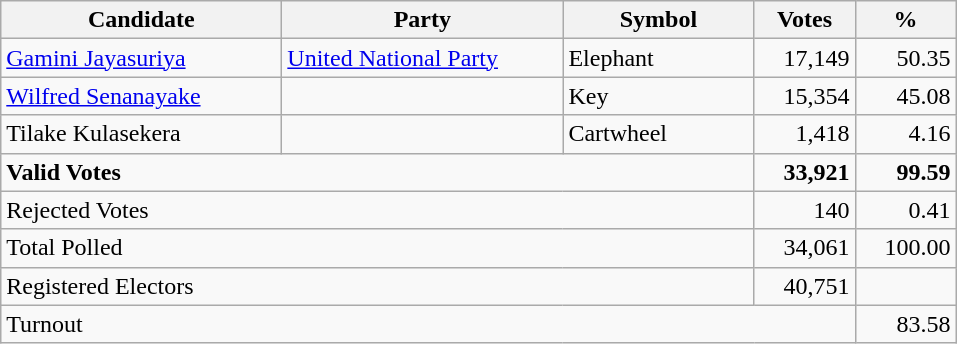<table class="wikitable" border="1" style="text-align:right;">
<tr>
<th align=left width="180">Candidate</th>
<th align=left width="180">Party</th>
<th align=left width="120">Symbol</th>
<th align=left width="60">Votes</th>
<th align=left width="60">%</th>
</tr>
<tr>
<td align=left><a href='#'>Gamini Jayasuriya</a></td>
<td align=left><a href='#'>United National Party</a></td>
<td align=left>Elephant</td>
<td align=right>17,149</td>
<td align=right>50.35</td>
</tr>
<tr>
<td align=left><a href='#'>Wilfred Senanayake</a></td>
<td align=left></td>
<td align=left>Key</td>
<td align=right>15,354</td>
<td align=right>45.08</td>
</tr>
<tr>
<td align=left>Tilake Kulasekera</td>
<td align=left></td>
<td align=left>Cartwheel</td>
<td align=right>1,418</td>
<td align=right>4.16</td>
</tr>
<tr>
<td align=left colspan=3><strong>Valid Votes</strong></td>
<td align=right><strong>33,921</strong></td>
<td align=right><strong>99.59</strong></td>
</tr>
<tr>
<td align=left colspan=3>Rejected Votes</td>
<td align=right>140</td>
<td align=right>0.41</td>
</tr>
<tr>
<td align=left colspan=3>Total Polled</td>
<td align=right>34,061</td>
<td align=right>100.00</td>
</tr>
<tr>
<td align=left colspan=3>Registered Electors</td>
<td align=right>40,751</td>
<td></td>
</tr>
<tr>
<td align=left colspan=4>Turnout</td>
<td align=right>83.58</td>
</tr>
</table>
